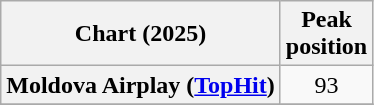<table class="wikitable plainrowheaders" style="text-align:center">
<tr>
<th scope="col">Chart (2025)</th>
<th scope="col">Peak<br>position</th>
</tr>
<tr>
<th scope="row">Moldova Airplay (<a href='#'>TopHit</a>)</th>
<td>93</td>
</tr>
<tr>
</tr>
</table>
